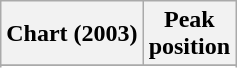<table class="wikitable">
<tr>
<th>Chart (2003)</th>
<th>Peak<br>position</th>
</tr>
<tr>
</tr>
<tr>
</tr>
<tr>
</tr>
</table>
